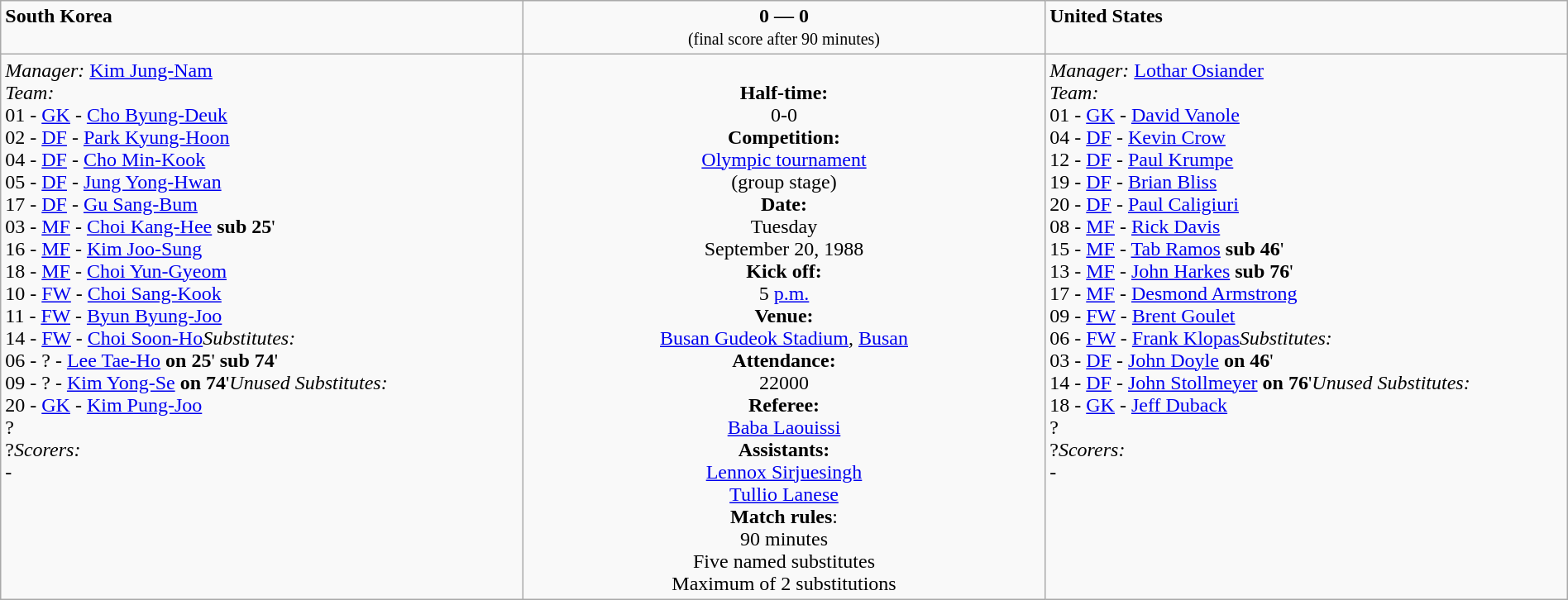<table border=0 class="wikitable" width=100%>
<tr>
<td width=33% valign=top><span> <strong>South Korea</strong></span></td>
<td width=33% valign=top align=center><span><strong>0 — 0</strong></span><br><small>(final score after 90 minutes)</small></td>
<td width=33% valign=top><span>  <strong>United States</strong></span></td>
</tr>
<tr>
<td valign=top><em>Manager:</em>  <a href='#'>Kim Jung-Nam</a><br><em>Team:</em>
<br>01 - <a href='#'>GK</a> - <a href='#'>Cho Byung-Deuk</a>
<br>02 - <a href='#'>DF</a> - <a href='#'>Park Kyung-Hoon</a>
<br>04 - <a href='#'>DF</a> - <a href='#'>Cho Min-Kook</a>
<br>05 - <a href='#'>DF</a> - <a href='#'>Jung Yong-Hwan</a>
<br>17 - <a href='#'>DF</a> - <a href='#'>Gu Sang-Bum</a>
<br>03 - <a href='#'>MF</a> - <a href='#'>Choi Kang-Hee</a> <strong>sub 25</strong>'
<br>16 - <a href='#'>MF</a> - <a href='#'>Kim Joo-Sung</a> 
<br>18 - <a href='#'>MF</a> - <a href='#'>Choi Yun-Gyeom</a>
<br>10 - <a href='#'>FW</a> - <a href='#'>Choi Sang-Kook</a>
<br>11 - <a href='#'>FW</a> - <a href='#'>Byun Byung-Joo</a>
<br>14 - <a href='#'>FW</a> - <a href='#'>Choi Soon-Ho</a><em>Substitutes:</em>
<br>06 - ? - <a href='#'>Lee Tae-Ho</a> <strong>on 25</strong>' <strong>sub 74</strong>'
<br>09 - ? - <a href='#'>Kim Yong-Se</a> <strong>on 74</strong>'<em>Unused Substitutes:</em>
<br>20 - <a href='#'>GK</a> - <a href='#'>Kim Pung-Joo</a>
<br>?
<br>?<em>Scorers:</em>
<br>-</td>
<td valign=middle align=center><br><strong>Half-time:</strong><br>0-0<br><strong>Competition:</strong><br><a href='#'>Olympic tournament</a><br> (group stage)<br><strong>Date:</strong><br>Tuesday<br>September 20, 1988<br><strong>Kick off:</strong><br>5 <a href='#'>p.m.</a><br><strong>Venue:</strong><br><a href='#'>Busan Gudeok Stadium</a>, <a href='#'>Busan</a><br><strong>Attendance:</strong><br> 22000<br><strong>Referee:</strong><br><a href='#'>Baba Laouissi</a> <br><strong>Assistants:</strong><br><a href='#'>Lennox Sirjuesingh</a> <br><a href='#'>Tullio Lanese</a> <br><strong>Match rules</strong>:<br>90 minutes<br>Five named substitutes<br>Maximum of 2 substitutions
</td>
<td valign=top><em>Manager:</em>  <a href='#'>Lothar Osiander</a><br><em>Team:</em>
<br>01 - <a href='#'>GK</a> - <a href='#'>David Vanole</a>
<br>04 - <a href='#'>DF</a> - <a href='#'>Kevin Crow</a>
<br>12 - <a href='#'>DF</a> - <a href='#'>Paul Krumpe</a>
<br>19 - <a href='#'>DF</a> - <a href='#'>Brian Bliss</a>
<br>20 - <a href='#'>DF</a> - <a href='#'>Paul Caligiuri</a>
<br>08 - <a href='#'>MF</a> - <a href='#'>Rick Davis</a>
<br>15 - <a href='#'>MF</a> - <a href='#'>Tab Ramos</a> <strong>sub 46</strong>'
<br>13 - <a href='#'>MF</a> - <a href='#'>John Harkes</a> <strong>sub 76</strong>'
<br>17 - <a href='#'>MF</a> - <a href='#'>Desmond Armstrong</a>
<br>09 - <a href='#'>FW</a> - <a href='#'>Brent Goulet</a>
<br>06 - <a href='#'>FW</a> - <a href='#'>Frank Klopas</a><em>Substitutes:</em>
<br>03 - <a href='#'>DF</a> - <a href='#'>John Doyle</a> <strong>on 46</strong>'
<br>14 - <a href='#'>DF</a> - <a href='#'>John Stollmeyer</a> <strong>on 76</strong>'<em>Unused Substitutes:</em>
<br>18 - <a href='#'>GK</a> - <a href='#'>Jeff Duback</a>
<br>?
<br>?<em>Scorers:</em>
<br>-</td>
</tr>
</table>
